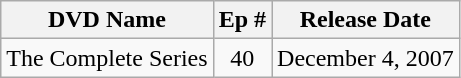<table class="wikitable">
<tr>
<th>DVD Name</th>
<th>Ep #</th>
<th>Release Date</th>
</tr>
<tr>
<td>The Complete Series</td>
<td align = "center">40</td>
<td>December 4, 2007</td>
</tr>
</table>
